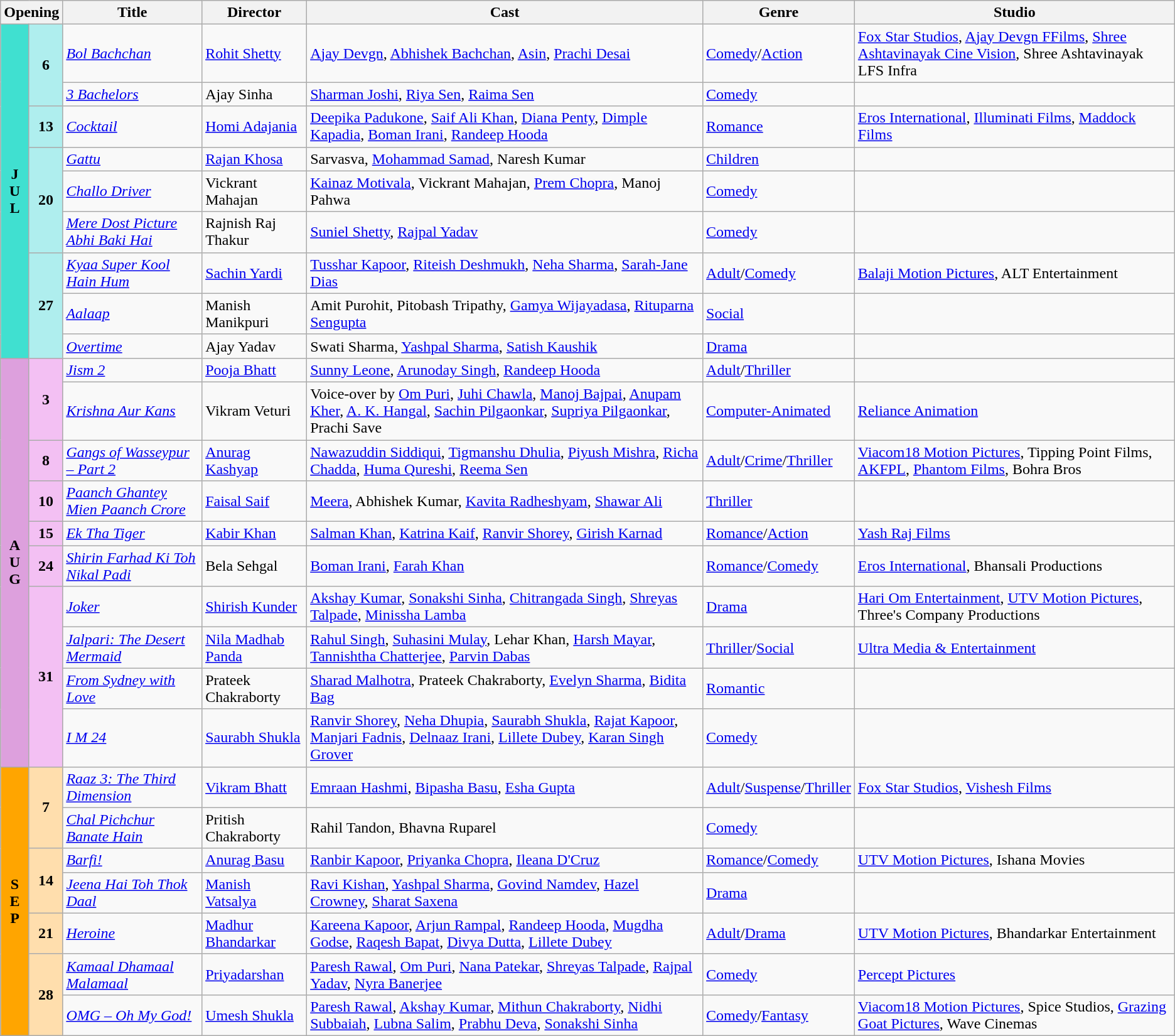<table class="wikitable sortable">
<tr style="background:#b0e0e66; text-align:center;">
<th colspan="2">Opening</th>
<th style="%;">Title</th>
<th>Director</th>
<th>Cast</th>
<th>Genre</th>
<th>Studio</th>
</tr>
<tr>
<td rowspan="9" style="text-align:center; background:#40e0d0;"><strong>J<br>U<br>L</strong></td>
<td rowspan="2" style="text-align:center; textcolor:#000; background:#afeeee;"><strong>6</strong></td>
<td><em><a href='#'>Bol Bachchan</a></em></td>
<td><a href='#'>Rohit Shetty</a></td>
<td><a href='#'>Ajay Devgn</a>, <a href='#'>Abhishek Bachchan</a>, <a href='#'>Asin</a>, <a href='#'>Prachi Desai</a></td>
<td><a href='#'>Comedy</a>/<a href='#'>Action</a></td>
<td><a href='#'>Fox Star Studios</a>, <a href='#'>Ajay Devgn FFilms</a>, <a href='#'>Shree Ashtavinayak Cine Vision</a>, Shree Ashtavinayak LFS Infra</td>
</tr>
<tr>
<td><em><a href='#'>3 Bachelors</a></em></td>
<td>Ajay Sinha</td>
<td><a href='#'>Sharman Joshi</a>, <a href='#'>Riya Sen</a>, <a href='#'>Raima Sen</a></td>
<td><a href='#'>Comedy</a></td>
<td></td>
</tr>
<tr>
<td style="text-align:center; textcolor:#000; background:#afeeee;"><strong>13</strong></td>
<td><em><a href='#'>Cocktail</a></em></td>
<td><a href='#'>Homi Adajania</a></td>
<td><a href='#'>Deepika Padukone</a>, <a href='#'>Saif Ali Khan</a>, <a href='#'>Diana Penty</a>, <a href='#'>Dimple Kapadia</a>, <a href='#'>Boman Irani</a>, <a href='#'>Randeep Hooda</a></td>
<td><a href='#'>Romance</a></td>
<td><a href='#'>Eros International</a>, <a href='#'>Illuminati Films</a>, <a href='#'>Maddock Films</a></td>
</tr>
<tr>
<td rowspan="3" style="text-align:center; textcolor:#000; background:#afeeee;"><strong>20</strong></td>
<td><em><a href='#'>Gattu</a></em></td>
<td><a href='#'>Rajan Khosa</a></td>
<td>Sarvasva, <a href='#'>Mohammad Samad</a>, Naresh Kumar</td>
<td><a href='#'>Children</a></td>
<td></td>
</tr>
<tr>
<td><em><a href='#'>Challo Driver</a></em></td>
<td>Vickrant Mahajan</td>
<td><a href='#'>Kainaz Motivala</a>, Vickrant Mahajan, <a href='#'>Prem Chopra</a>, Manoj Pahwa</td>
<td><a href='#'>Comedy</a></td>
<td></td>
</tr>
<tr>
<td><em><a href='#'>Mere Dost Picture Abhi Baki Hai</a></em></td>
<td>Rajnish Raj Thakur</td>
<td><a href='#'>Suniel Shetty</a>, <a href='#'>Rajpal Yadav</a></td>
<td><a href='#'>Comedy</a></td>
<td></td>
</tr>
<tr>
<td rowspan="3" style="text-align:center; textcolor:#000; background:#afeeee;"><strong>27</strong></td>
<td><em><a href='#'>Kyaa Super Kool Hain Hum</a></em></td>
<td><a href='#'>Sachin Yardi</a></td>
<td><a href='#'>Tusshar Kapoor</a>, <a href='#'>Riteish Deshmukh</a>, <a href='#'>Neha Sharma</a>, <a href='#'>Sarah-Jane Dias</a></td>
<td><a href='#'>Adult</a>/<a href='#'>Comedy</a></td>
<td><a href='#'>Balaji Motion Pictures</a>, ALT Entertainment</td>
</tr>
<tr>
<td><em><a href='#'>Aalaap</a></em></td>
<td>Manish Manikpuri</td>
<td>Amit Purohit, Pitobash Tripathy, <a href='#'>Gamya Wijayadasa</a>, <a href='#'>Rituparna Sengupta</a></td>
<td><a href='#'>Social</a></td>
<td></td>
</tr>
<tr>
<td><em><a href='#'>Overtime</a></em></td>
<td>Ajay Yadav</td>
<td>Swati Sharma, <a href='#'>Yashpal Sharma</a>, <a href='#'>Satish Kaushik</a></td>
<td><a href='#'>Drama</a></td>
<td></td>
</tr>
<tr>
<td rowspan="10" style="text-align:center; background:plum; textcolor:#000;"><strong>A<br>U<br>G</strong></td>
<td rowspan="2" style="text-align:center; textcolor:#000; background:#f3c0f3;"><strong>3</strong></td>
<td><em><a href='#'>Jism 2</a></em></td>
<td><a href='#'>Pooja Bhatt</a></td>
<td><a href='#'>Sunny Leone</a>, <a href='#'>Arunoday Singh</a>, <a href='#'>Randeep Hooda</a></td>
<td><a href='#'>Adult</a>/<a href='#'>Thriller</a></td>
<td></td>
</tr>
<tr>
<td><em><a href='#'>Krishna Aur Kans</a> </em></td>
<td>Vikram Veturi</td>
<td>Voice-over by <a href='#'>Om Puri</a>, <a href='#'>Juhi Chawla</a>, <a href='#'>Manoj Bajpai</a>, <a href='#'>Anupam Kher</a>, <a href='#'>A. K. Hangal</a>, <a href='#'>Sachin Pilgaonkar</a>, <a href='#'>Supriya Pilgaonkar</a>, Prachi Save</td>
<td><a href='#'>Computer-Animated</a></td>
<td><a href='#'>Reliance Animation</a></td>
</tr>
<tr>
<td style="text-align:center; textcolor:#000; background:#f3c0f3;"><strong>8</strong></td>
<td><em><a href='#'>Gangs of Wasseypur – Part 2</a></em></td>
<td><a href='#'>Anurag Kashyap</a></td>
<td><a href='#'>Nawazuddin Siddiqui</a>, <a href='#'>Tigmanshu Dhulia</a>, <a href='#'>Piyush Mishra</a>, <a href='#'>Richa Chadda</a>, <a href='#'>Huma Qureshi</a>, <a href='#'>Reema Sen</a></td>
<td><a href='#'>Adult</a>/<a href='#'>Crime</a>/<a href='#'>Thriller</a></td>
<td><a href='#'>Viacom18 Motion Pictures</a>, Tipping Point Films, <a href='#'>AKFPL</a>, <a href='#'>Phantom Films</a>, Bohra Bros</td>
</tr>
<tr>
<td style="text-align:center; textcolor:#000; background:#f3c0f3;"><strong>10</strong></td>
<td><em><a href='#'>Paanch Ghantey Mien Paanch Crore</a></em></td>
<td><a href='#'>Faisal Saif</a></td>
<td><a href='#'>Meera</a>, Abhishek Kumar, <a href='#'>Kavita Radheshyam</a>, <a href='#'>Shawar Ali</a></td>
<td><a href='#'>Thriller</a></td>
<td></td>
</tr>
<tr>
<td style="text-align:center; textcolor:#000; background:#f3c0f3;"><strong>15</strong></td>
<td><em><a href='#'>Ek Tha Tiger</a></em></td>
<td><a href='#'>Kabir Khan</a></td>
<td><a href='#'>Salman Khan</a>, <a href='#'>Katrina Kaif</a>, <a href='#'>Ranvir Shorey</a>, <a href='#'>Girish Karnad</a></td>
<td><a href='#'>Romance</a>/<a href='#'>Action</a></td>
<td><a href='#'>Yash Raj Films</a></td>
</tr>
<tr>
<td style="text-align:center; textcolor:#000; background:#f3c0f3;"><strong>24</strong></td>
<td><em><a href='#'>Shirin Farhad Ki Toh Nikal Padi</a></em></td>
<td>Bela Sehgal</td>
<td><a href='#'>Boman Irani</a>, <a href='#'>Farah Khan</a></td>
<td><a href='#'>Romance</a>/<a href='#'>Comedy</a></td>
<td><a href='#'>Eros International</a>, Bhansali Productions</td>
</tr>
<tr>
<td rowspan="4" style="text-align:center; textcolor:#000; background:#f3c0f3;"><strong>31</strong></td>
<td><em><a href='#'>Joker</a></em></td>
<td><a href='#'>Shirish Kunder</a></td>
<td><a href='#'>Akshay Kumar</a>, <a href='#'>Sonakshi Sinha</a>, <a href='#'>Chitrangada Singh</a>, <a href='#'>Shreyas Talpade</a>, <a href='#'>Minissha Lamba</a></td>
<td><a href='#'>Drama</a></td>
<td><a href='#'>Hari Om Entertainment</a>, <a href='#'>UTV Motion Pictures</a>, Three's Company Productions</td>
</tr>
<tr>
<td><em><a href='#'>Jalpari: The Desert Mermaid</a></em></td>
<td><a href='#'>Nila Madhab Panda</a></td>
<td><a href='#'>Rahul Singh</a>, <a href='#'>Suhasini Mulay</a>, Lehar Khan, <a href='#'>Harsh Mayar</a>, <a href='#'>Tannishtha Chatterjee</a>, <a href='#'>Parvin Dabas</a></td>
<td><a href='#'>Thriller</a>/<a href='#'>Social</a></td>
<td><a href='#'>Ultra Media & Entertainment</a></td>
</tr>
<tr>
<td><em><a href='#'>From Sydney with Love</a></em></td>
<td>Prateek Chakraborty</td>
<td><a href='#'>Sharad Malhotra</a>, Prateek Chakraborty, <a href='#'>Evelyn Sharma</a>, <a href='#'>Bidita Bag</a></td>
<td><a href='#'>Romantic</a></td>
<td></td>
</tr>
<tr>
<td><em><a href='#'>I M 24</a></em></td>
<td><a href='#'>Saurabh Shukla</a></td>
<td><a href='#'>Ranvir Shorey</a>, <a href='#'>Neha Dhupia</a>, <a href='#'>Saurabh Shukla</a>, <a href='#'>Rajat Kapoor</a>, <a href='#'>Manjari Fadnis</a>, <a href='#'>Delnaaz Irani</a>, <a href='#'>Lillete Dubey</a>, <a href='#'>Karan Singh Grover</a></td>
<td><a href='#'>Comedy</a></td>
<td></td>
</tr>
<tr>
<td rowspan="7" style="text-align:center; background:orange; textcolor:#000;"><strong>S<br>E<br>P</strong></td>
<td rowspan="2" style="text-align:center; textcolor:#000; background:#ffdead;"><strong>7</strong></td>
<td><em><a href='#'>Raaz 3: The Third Dimension</a></em></td>
<td><a href='#'>Vikram Bhatt</a></td>
<td><a href='#'>Emraan Hashmi</a>, <a href='#'>Bipasha Basu</a>, <a href='#'>Esha Gupta</a></td>
<td><a href='#'>Adult</a>/<a href='#'>Suspense</a>/<a href='#'>Thriller</a></td>
<td><a href='#'>Fox Star Studios</a>, <a href='#'>Vishesh Films</a></td>
</tr>
<tr>
<td><em><a href='#'>Chal Pichchur Banate Hain</a></em></td>
<td>Pritish Chakraborty</td>
<td>Rahil Tandon, Bhavna Ruparel</td>
<td><a href='#'>Comedy</a></td>
<td></td>
</tr>
<tr>
<td rowspan="2" style="text-align:center; textcolor:#000; background:#ffdead;"><strong>14</strong></td>
<td><em><a href='#'>Barfi!</a></em></td>
<td><a href='#'>Anurag Basu</a></td>
<td><a href='#'>Ranbir Kapoor</a>, <a href='#'>Priyanka Chopra</a>, <a href='#'>Ileana D'Cruz</a></td>
<td><a href='#'>Romance</a>/<a href='#'>Comedy</a></td>
<td><a href='#'>UTV Motion Pictures</a>, Ishana Movies</td>
</tr>
<tr>
<td><em><a href='#'>Jeena Hai Toh Thok Daal</a></em></td>
<td><a href='#'>Manish Vatsalya</a></td>
<td><a href='#'>Ravi Kishan</a>, <a href='#'>Yashpal Sharma</a>, <a href='#'>Govind Namdev</a>, <a href='#'>Hazel Crowney</a>, <a href='#'>Sharat Saxena</a></td>
<td><a href='#'>Drama</a></td>
<td></td>
</tr>
<tr>
<td style="text-align:center; textcolor:#000; background:#ffdead;"><strong>21</strong></td>
<td><em><a href='#'>Heroine</a></em></td>
<td><a href='#'>Madhur Bhandarkar</a></td>
<td><a href='#'>Kareena Kapoor</a>, <a href='#'>Arjun Rampal</a>, <a href='#'>Randeep Hooda</a>, <a href='#'>Mugdha Godse</a>, <a href='#'>Raqesh Bapat</a>, <a href='#'>Divya Dutta</a>, <a href='#'>Lillete Dubey</a></td>
<td><a href='#'>Adult</a>/<a href='#'>Drama</a></td>
<td><a href='#'>UTV Motion Pictures</a>, Bhandarkar Entertainment</td>
</tr>
<tr>
<td rowspan="2" style="text-align:center; textcolor:#000;background:#ffdead;"><strong>28</strong></td>
<td><em><a href='#'>Kamaal Dhamaal Malamaal</a></em></td>
<td><a href='#'>Priyadarshan</a></td>
<td><a href='#'>Paresh Rawal</a>, <a href='#'>Om Puri</a>, <a href='#'>Nana Patekar</a>, <a href='#'>Shreyas Talpade</a>, <a href='#'>Rajpal Yadav</a>, <a href='#'>Nyra Banerjee</a></td>
<td><a href='#'>Comedy</a></td>
<td><a href='#'>Percept Pictures</a></td>
</tr>
<tr>
<td><em><a href='#'>OMG – Oh My God!</a></em></td>
<td><a href='#'>Umesh Shukla</a></td>
<td><a href='#'>Paresh Rawal</a>, <a href='#'>Akshay Kumar</a>, <a href='#'>Mithun Chakraborty</a>, <a href='#'>Nidhi Subbaiah</a>, <a href='#'>Lubna Salim</a>, <a href='#'>Prabhu Deva</a>, <a href='#'>Sonakshi Sinha</a></td>
<td><a href='#'>Comedy</a>/<a href='#'>Fantasy</a></td>
<td><a href='#'>Viacom18 Motion Pictures</a>, Spice Studios, <a href='#'>Grazing Goat Pictures</a>, Wave Cinemas</td>
</tr>
</table>
